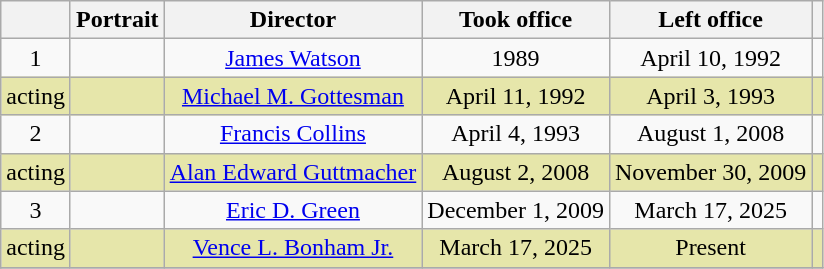<table class=wikitable style="text-align:center">
<tr>
<th></th>
<th>Portrait</th>
<th>Director</th>
<th>Took office</th>
<th>Left office</th>
<th></th>
</tr>
<tr>
<td>1</td>
<td></td>
<td><a href='#'>James Watson</a></td>
<td>1989</td>
<td>April 10, 1992</td>
<td></td>
</tr>
<tr bgcolor="#e6e6aa">
<td>acting</td>
<td></td>
<td><a href='#'>Michael M. Gottesman</a></td>
<td>April 11, 1992</td>
<td>April 3, 1993</td>
<td></td>
</tr>
<tr>
<td>2</td>
<td></td>
<td><a href='#'>Francis Collins</a></td>
<td>April 4, 1993</td>
<td>August 1, 2008</td>
<td></td>
</tr>
<tr bgcolor="#e6e6aa">
<td>acting</td>
<td></td>
<td><a href='#'>Alan Edward Guttmacher</a></td>
<td>August 2, 2008</td>
<td>November 30, 2009</td>
<td></td>
</tr>
<tr>
<td>3</td>
<td></td>
<td><a href='#'>Eric D. Green</a></td>
<td>December 1, 2009</td>
<td>March 17, 2025</td>
<td></td>
</tr>
<tr bgcolor="#e6e6aa">
<td>acting</td>
<td></td>
<td><a href='#'>Vence L. Bonham Jr.</a></td>
<td>March 17, 2025</td>
<td>Present</td>
<td></td>
</tr>
<tr>
</tr>
</table>
